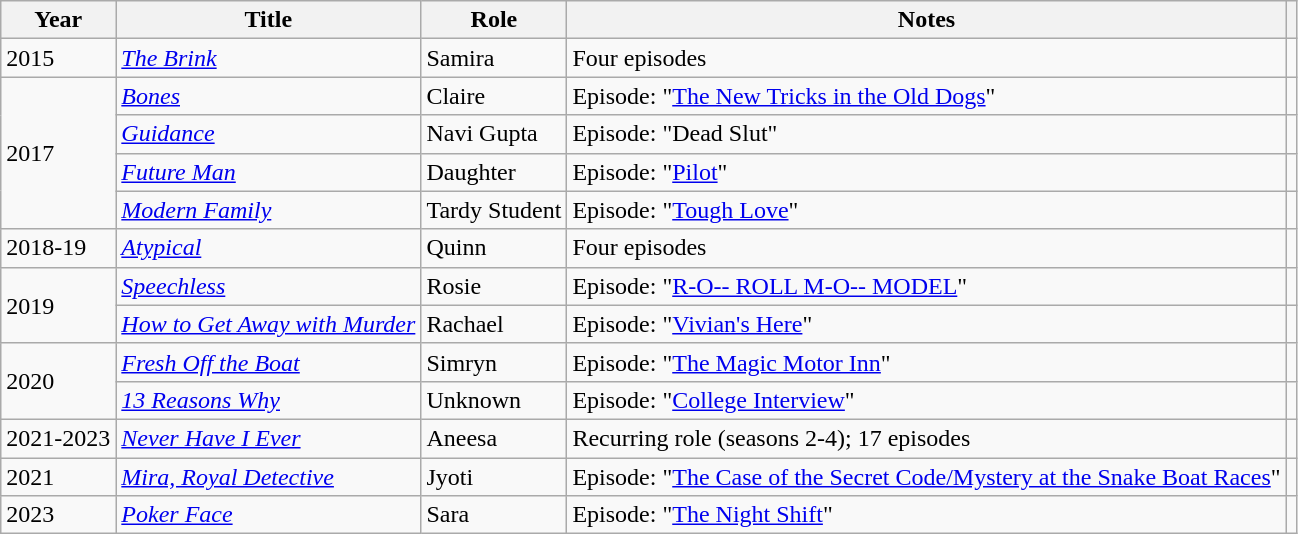<table class="wikitable sortable">
<tr>
<th>Year</th>
<th>Title</th>
<th>Role</th>
<th class="unsortable">Notes</th>
<th class="unsortable"></th>
</tr>
<tr>
<td>2015</td>
<td><em><a href='#'>The Brink</a></em></td>
<td>Samira</td>
<td>Four episodes</td>
<td style="text-align:center;"></td>
</tr>
<tr>
<td rowspan="4">2017</td>
<td><em><a href='#'>Bones</a></em></td>
<td>Claire</td>
<td>Episode: "<a href='#'>The New Tricks in the Old Dogs</a>"</td>
<td style="text-align:center;"></td>
</tr>
<tr>
<td><em><a href='#'>Guidance</a></em></td>
<td>Navi Gupta</td>
<td>Episode: "Dead Slut"</td>
<td style="text-align:center;"></td>
</tr>
<tr>
<td><em><a href='#'>Future Man</a></em></td>
<td>Daughter</td>
<td>Episode: "<a href='#'>Pilot</a>"</td>
<td></td>
</tr>
<tr>
<td><em><a href='#'>Modern Family</a></em></td>
<td>Tardy Student</td>
<td>Episode: "<a href='#'>Tough Love</a>"</td>
<td style="text-align:center;"></td>
</tr>
<tr>
<td>2018-19</td>
<td><em><a href='#'>Atypical</a></em></td>
<td>Quinn</td>
<td>Four episodes</td>
<td style="text-align:center;"></td>
</tr>
<tr>
<td rowspan="2">2019</td>
<td><em><a href='#'>Speechless</a></em></td>
<td>Rosie</td>
<td>Episode: "<a href='#'>R-O-- ROLL M-O-- MODEL</a>"</td>
<td style="text-align:center;"></td>
</tr>
<tr>
<td><em><a href='#'>How to Get Away with Murder</a></em></td>
<td>Rachael</td>
<td>Episode: "<a href='#'>Vivian's Here</a>"</td>
<td style="text-align:center;"></td>
</tr>
<tr>
<td rowspan="2">2020</td>
<td><em><a href='#'>Fresh Off the Boat</a></em></td>
<td>Simryn</td>
<td>Episode: "<a href='#'>The Magic Motor Inn</a>"</td>
<td style="text-align:center;"></td>
</tr>
<tr>
<td><em><a href='#'>13 Reasons Why</a></em></td>
<td>Unknown</td>
<td>Episode: "<a href='#'>College Interview</a>"</td>
<td style="text-align:center;"></td>
</tr>
<tr>
<td>2021-2023</td>
<td><em><a href='#'>Never Have I Ever</a></em></td>
<td>Aneesa</td>
<td>Recurring role (seasons 2-4); 17 episodes</td>
<td style="text-align:center;"></td>
</tr>
<tr>
<td>2021</td>
<td><em><a href='#'>Mira, Royal Detective</a></em></td>
<td>Jyoti</td>
<td>Episode: "<a href='#'>The Case of the Secret Code/Mystery at the Snake Boat Races</a>"</td>
<td></td>
</tr>
<tr>
<td>2023</td>
<td><em><a href='#'>Poker Face</a></em></td>
<td>Sara</td>
<td>Episode: "<a href='#'>The Night Shift</a>"</td>
<td style="text-align:center;"></td>
</tr>
</table>
